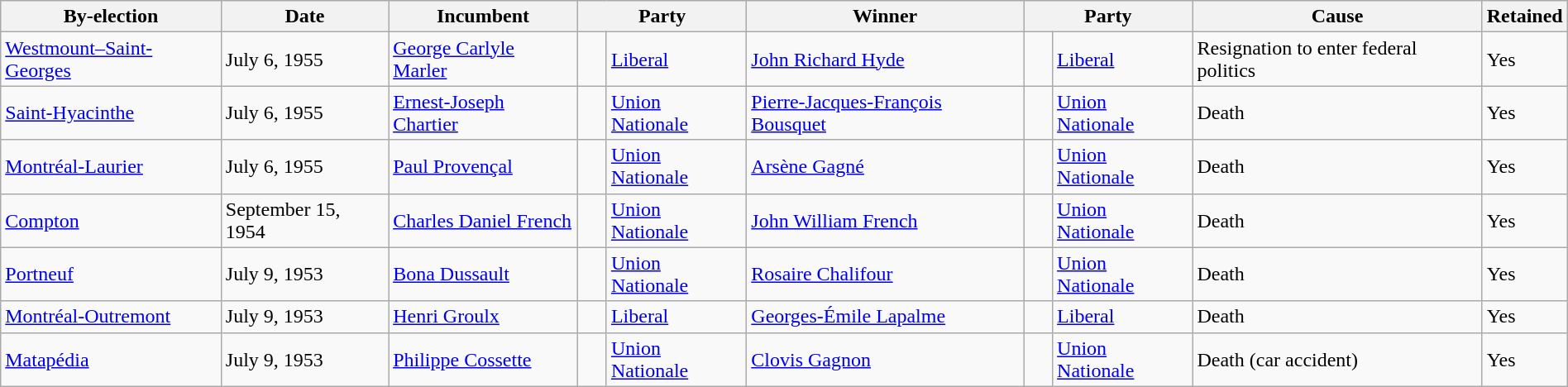<table class=wikitable style="width:100%">
<tr>
<th>By-election</th>
<th>Date</th>
<th>Incumbent</th>
<th colspan=2>Party</th>
<th>Winner</th>
<th colspan=2>Party</th>
<th>Cause</th>
<th>Retained</th>
</tr>
<tr>
<td><a href='#'>Westmount–Saint-Georges</a></td>
<td>July 6, 1955</td>
<td><a href='#'>George Carlyle Marler</a></td>
<td>    </td>
<td><a href='#'>Liberal</a></td>
<td><a href='#'>John Richard Hyde</a></td>
<td>    </td>
<td><a href='#'>Liberal</a></td>
<td>Resignation to enter federal politics</td>
<td>Yes</td>
</tr>
<tr>
<td><a href='#'>Saint-Hyacinthe</a></td>
<td>July 6, 1955</td>
<td><a href='#'>Ernest-Joseph Chartier</a></td>
<td>    </td>
<td><a href='#'>Union Nationale</a></td>
<td><a href='#'>Pierre-Jacques-François Bousquet</a></td>
<td>    </td>
<td><a href='#'>Union Nationale</a></td>
<td>Death</td>
<td>Yes</td>
</tr>
<tr>
<td><a href='#'>Montréal-Laurier</a></td>
<td>July 6, 1955</td>
<td><a href='#'>Paul Provençal</a></td>
<td>    </td>
<td><a href='#'>Union Nationale</a></td>
<td><a href='#'>Arsène Gagné</a></td>
<td>    </td>
<td><a href='#'>Union Nationale</a></td>
<td>Death</td>
<td>Yes</td>
</tr>
<tr>
<td><a href='#'>Compton</a></td>
<td>September 15, 1954</td>
<td><a href='#'>Charles Daniel French</a></td>
<td>    </td>
<td><a href='#'>Union Nationale</a></td>
<td><a href='#'>John William French</a></td>
<td>    </td>
<td><a href='#'>Union Nationale</a></td>
<td>Death</td>
<td>Yes</td>
</tr>
<tr>
<td><a href='#'>Portneuf</a></td>
<td>July 9, 1953</td>
<td><a href='#'>Bona Dussault</a></td>
<td>    </td>
<td><a href='#'>Union Nationale</a></td>
<td><a href='#'>Rosaire Chalifour</a></td>
<td>    </td>
<td><a href='#'>Union Nationale</a></td>
<td>Death</td>
<td>Yes</td>
</tr>
<tr>
<td><a href='#'>Montréal-Outremont</a></td>
<td>July 9, 1953</td>
<td><a href='#'>Henri Groulx</a></td>
<td>    </td>
<td><a href='#'>Liberal</a></td>
<td><a href='#'>Georges-Émile Lapalme</a></td>
<td>    </td>
<td><a href='#'>Liberal</a></td>
<td>Death</td>
<td>Yes</td>
</tr>
<tr>
<td><a href='#'>Matapédia</a></td>
<td>July 9, 1953</td>
<td><a href='#'>Philippe Cossette</a></td>
<td>    </td>
<td><a href='#'>Union Nationale</a></td>
<td><a href='#'>Clovis Gagnon</a></td>
<td>    </td>
<td><a href='#'>Union Nationale</a></td>
<td>Death (car accident)</td>
<td>Yes</td>
</tr>
</table>
